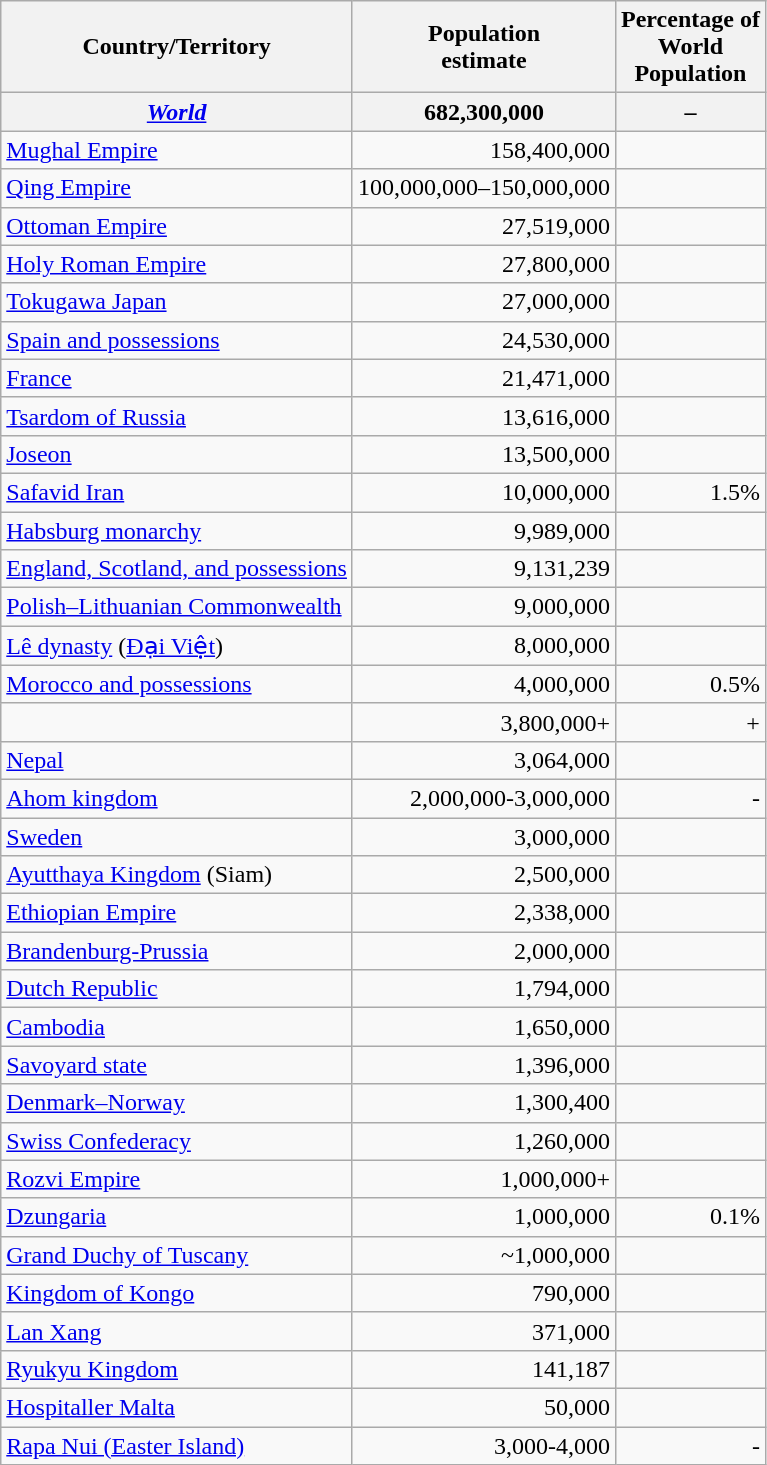<table class="wikitable" style="text-align:right">
<tr>
<th>Country/Territory</th>
<th>Population<br>estimate<br></th>
<th>Percentage of<br>World<br>Population</th>
</tr>
<tr>
<th align="left"> <em><a href='#'>World</a></em></th>
<th>682,300,000</th>
<th>–</th>
</tr>
<tr>
<td style="text-align:left;"> <a href='#'>Mughal Empire</a></td>
<td>158,400,000</td>
<td></td>
</tr>
<tr>
<td align="left"> <a href='#'>Qing Empire</a></td>
<td>100,000,000–150,000,000</td>
<td></td>
</tr>
<tr>
<td style="text-align:left;"> <a href='#'>Ottoman Empire</a><br>
</td>
<td>27,519,000</td>
<td></td>
</tr>
<tr>
<td style="text-align:left;"> <a href='#'>Holy Roman Empire</a><br></td>
<td>27,800,000</td>
<td></td>
</tr>
<tr>
<td style="text-align:left;"> <a href='#'>Tokugawa Japan</a></td>
<td>27,000,000</td>
<td></td>
</tr>
<tr>
<td style="text-align:left;"> <a href='#'>Spain and possessions</a><br></td>
<td>24,530,000</td>
<td></td>
</tr>
<tr>
<td style="text-align:left;"> <a href='#'>France</a></td>
<td>21,471,000</td>
<td></td>
</tr>
<tr>
<td style="text-align:left;"> <a href='#'>Tsardom of Russia</a></td>
<td>13,616,000</td>
<td></td>
</tr>
<tr>
<td align="left"> <a href='#'>Joseon</a></td>
<td>13,500,000</td>
<td></td>
</tr>
<tr>
<td style="text-align:left;"> <a href='#'>Safavid Iran</a></td>
<td>10,000,000</td>
<td>1.5%</td>
</tr>
<tr>
<td style="text-align:left;"> <a href='#'>Habsburg monarchy</a><br></td>
<td>9,989,000</td>
<td></td>
</tr>
<tr>
<td style="text-align:left;"> <a href='#'>England, Scotland, and possessions</a><br></td>
<td>9,131,239</td>
<td></td>
</tr>
<tr>
<td style="text-align:left;"> <a href='#'>Polish–Lithuanian Commonwealth</a></td>
<td>9,000,000</td>
<td></td>
</tr>
<tr>
<td style="text-align:left;"><a href='#'>Lê dynasty</a> (<a href='#'>Đại Việt</a>)</td>
<td>8,000,000</td>
<td></td>
</tr>
<tr>
<td style="text-align:left;"> <a href='#'>Morocco and possessions</a></td>
<td>4,000,000</td>
<td>0.5%</td>
</tr>
<tr>
<td style="text-align:left;"><br></td>
<td>3,800,000+</td>
<td>+</td>
</tr>
<tr>
<td style="text-align:left;"><a href='#'>Nepal</a></td>
<td>3,064,000</td>
<td></td>
</tr>
<tr>
<td style="text-align:left;"> <a href='#'>Ahom kingdom</a></td>
<td>2,000,000-3,000,000</td>
<td>-</td>
</tr>
<tr>
<td style="text-align:left;"> <a href='#'>Sweden</a><br></td>
<td>3,000,000</td>
<td></td>
</tr>
<tr>
<td style="text-align:left;"> <a href='#'>Ayutthaya Kingdom</a> (Siam)</td>
<td>2,500,000</td>
<td></td>
</tr>
<tr>
<td style="text-align:left;"> <a href='#'>Ethiopian Empire</a></td>
<td>2,338,000</td>
<td></td>
</tr>
<tr>
<td style="text-align:left;"> <a href='#'>Brandenburg-Prussia</a><br></td>
<td>2,000,000</td>
<td></td>
</tr>
<tr>
<td style="text-align:left;"> <a href='#'>Dutch Republic</a><br></td>
<td>1,794,000</td>
<td></td>
</tr>
<tr>
<td style="text-align:left;"> <a href='#'>Cambodia</a></td>
<td>1,650,000</td>
<td></td>
</tr>
<tr>
<td style="text-align:left;"> <a href='#'>Savoyard state</a><br></td>
<td>1,396,000</td>
<td></td>
</tr>
<tr>
<td style="text-align:left;"> <a href='#'>Denmark–Norway</a><br></td>
<td>1,300,400</td>
<td></td>
</tr>
<tr>
<td style="text-align:left;"> <a href='#'>Swiss Confederacy</a></td>
<td>1,260,000</td>
<td></td>
</tr>
<tr>
<td style="text-align:left;"><a href='#'>Rozvi Empire</a></td>
<td>1,000,000+</td>
<td></td>
</tr>
<tr>
<td style="text-align:left;"><a href='#'>Dzungaria</a></td>
<td>1,000,000</td>
<td>0.1%</td>
</tr>
<tr>
<td style="text-align:left;"> <a href='#'>Grand Duchy of Tuscany</a></td>
<td>~1,000,000</td>
<td></td>
</tr>
<tr>
<td style="text-align:left;"> <a href='#'>Kingdom of Kongo</a></td>
<td>790,000</td>
<td></td>
</tr>
<tr>
<td style="text-align:left;"><a href='#'>Lan Xang</a></td>
<td>371,000</td>
<td></td>
</tr>
<tr>
<td style="text-align:left;"> <a href='#'>Ryukyu Kingdom</a></td>
<td>141,187</td>
<td></td>
</tr>
<tr>
<td style="text-align:left;"> <a href='#'>Hospitaller Malta</a></td>
<td>50,000</td>
<td></td>
</tr>
<tr>
<td style="text-align:left;"><a href='#'>Rapa Nui (Easter Island)</a></td>
<td>3,000-4,000</td>
<td>-</td>
</tr>
</table>
